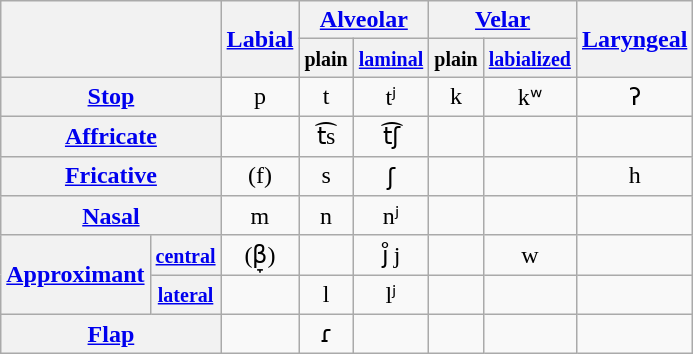<table class="wikitable" style="text-align:center">
<tr>
<th colspan="2" rowspan="2"></th>
<th rowspan="2"><a href='#'>Labial</a></th>
<th colspan="2"><a href='#'>Alveolar</a></th>
<th colspan="2"><a href='#'>Velar</a></th>
<th rowspan="2"><a href='#'>Laryngeal</a></th>
</tr>
<tr>
<th><small>plain</small></th>
<th><small><a href='#'>laminal</a></small></th>
<th><small>plain</small></th>
<th><a href='#'><small>labialized</small></a></th>
</tr>
<tr>
<th colspan="2"><a href='#'>Stop</a></th>
<td>p</td>
<td>t</td>
<td>tʲ</td>
<td>k</td>
<td>kʷ</td>
<td>ʔ</td>
</tr>
<tr>
<th colspan="2"><a href='#'>Affricate</a></th>
<td></td>
<td>t͡s</td>
<td>t͡ʃ</td>
<td></td>
<td></td>
<td></td>
</tr>
<tr>
<th colspan="2"><a href='#'>Fricative</a></th>
<td>(f)</td>
<td>s</td>
<td>ʃ</td>
<td></td>
<td></td>
<td>h</td>
</tr>
<tr>
<th colspan="2"><a href='#'>Nasal</a></th>
<td>m</td>
<td>n</td>
<td>nʲ</td>
<td></td>
<td></td>
<td></td>
</tr>
<tr>
<th rowspan="2"><a href='#'>Approximant</a></th>
<th><a href='#'> <small>central</small></a></th>
<td>(β̞)</td>
<td></td>
<td>j̊ j</td>
<td></td>
<td>w</td>
<td></td>
</tr>
<tr>
<th><a href='#'><small>lateral</small></a></th>
<td></td>
<td>l</td>
<td>lʲ</td>
<td></td>
<td></td>
<td></td>
</tr>
<tr>
<th colspan="2"><a href='#'>Flap</a></th>
<td></td>
<td>ɾ</td>
<td></td>
<td></td>
<td></td>
<td></td>
</tr>
</table>
